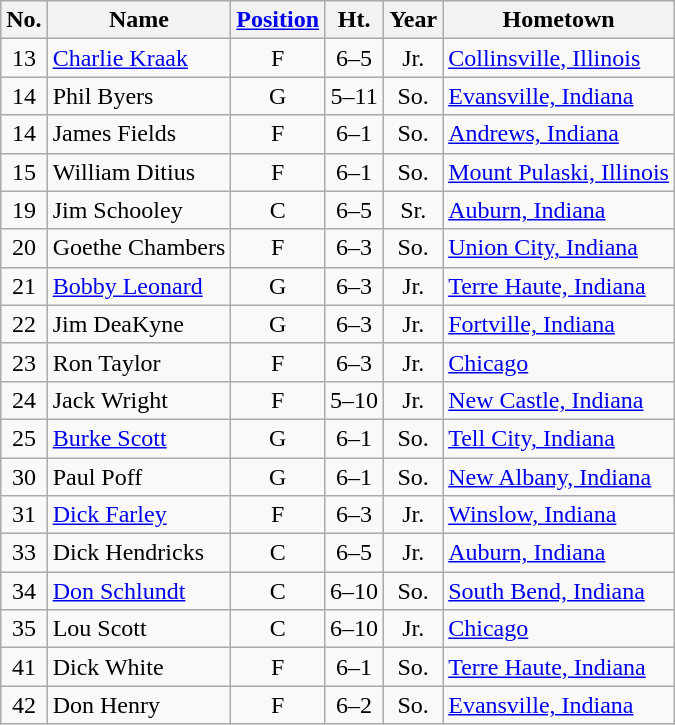<table class="wikitable" style="text-align:center">
<tr>
<th>No.</th>
<th>Name</th>
<th><a href='#'>Position</a></th>
<th>Ht.</th>
<th>Year</th>
<th>Hometown</th>
</tr>
<tr>
<td>13</td>
<td style="text-align:left"><a href='#'>Charlie Kraak</a></td>
<td>F</td>
<td>6–5</td>
<td>Jr.</td>
<td style="text-align:left"><a href='#'>Collinsville, Illinois</a></td>
</tr>
<tr>
<td>14</td>
<td style="text-align:left">Phil Byers</td>
<td>G</td>
<td>5–11</td>
<td>So.</td>
<td style="text-align:left"><a href='#'>Evansville, Indiana</a></td>
</tr>
<tr>
<td>14</td>
<td style="text-align:left">James Fields</td>
<td>F</td>
<td>6–1</td>
<td>So.</td>
<td style="text-align:left"><a href='#'>Andrews, Indiana</a></td>
</tr>
<tr>
<td>15</td>
<td style="text-align:left">William Ditius</td>
<td>F</td>
<td>6–1</td>
<td>So.</td>
<td style="text-align:left"><a href='#'>Mount Pulaski, Illinois</a></td>
</tr>
<tr>
<td>19</td>
<td style="text-align:left">Jim Schooley</td>
<td>C</td>
<td>6–5</td>
<td>Sr.</td>
<td style="text-align:left"><a href='#'>Auburn, Indiana</a></td>
</tr>
<tr>
<td>20</td>
<td style="text-align:left">Goethe Chambers</td>
<td>F</td>
<td>6–3</td>
<td>So.</td>
<td style="text-align:left"><a href='#'>Union City, Indiana</a></td>
</tr>
<tr>
<td>21</td>
<td style="text-align:left"><a href='#'>Bobby Leonard</a></td>
<td>G</td>
<td>6–3</td>
<td>Jr.</td>
<td style="text-align:left"><a href='#'>Terre Haute, Indiana</a></td>
</tr>
<tr>
<td>22</td>
<td style="text-align:left">Jim DeaKyne</td>
<td>G</td>
<td>6–3</td>
<td>Jr.</td>
<td style="text-align:left"><a href='#'>Fortville, Indiana</a></td>
</tr>
<tr>
<td>23</td>
<td style="text-align:left">Ron Taylor</td>
<td>F</td>
<td>6–3</td>
<td>Jr.</td>
<td style="text-align:left"><a href='#'>Chicago</a></td>
</tr>
<tr>
<td>24</td>
<td style="text-align:left">Jack Wright</td>
<td>F</td>
<td>5–10</td>
<td>Jr.</td>
<td style="text-align:left"><a href='#'>New Castle, Indiana</a></td>
</tr>
<tr>
<td>25</td>
<td style="text-align:left"><a href='#'>Burke Scott</a></td>
<td>G</td>
<td>6–1</td>
<td>So.</td>
<td style="text-align:left"><a href='#'>Tell City, Indiana</a></td>
</tr>
<tr>
<td>30</td>
<td style="text-align:left">Paul Poff</td>
<td>G</td>
<td>6–1</td>
<td>So.</td>
<td style="text-align:left"><a href='#'>New Albany, Indiana</a></td>
</tr>
<tr>
<td>31</td>
<td style="text-align:left"><a href='#'>Dick Farley</a></td>
<td>F</td>
<td>6–3</td>
<td>Jr.</td>
<td style="text-align:left"><a href='#'>Winslow, Indiana</a></td>
</tr>
<tr>
<td>33</td>
<td style="text-align:left">Dick Hendricks</td>
<td>C</td>
<td>6–5</td>
<td>Jr.</td>
<td style="text-align:left"><a href='#'>Auburn, Indiana</a></td>
</tr>
<tr>
<td>34</td>
<td style="text-align:left"><a href='#'>Don Schlundt</a></td>
<td>C</td>
<td>6–10</td>
<td>So.</td>
<td style="text-align:left"><a href='#'>South Bend, Indiana</a></td>
</tr>
<tr>
<td>35</td>
<td style="text-align:left">Lou Scott</td>
<td>C</td>
<td>6–10</td>
<td>Jr.</td>
<td style="text-align:left"><a href='#'>Chicago</a></td>
</tr>
<tr>
<td>41</td>
<td style="text-align:left">Dick White</td>
<td>F</td>
<td>6–1</td>
<td>So.</td>
<td style="text-align:left"><a href='#'>Terre Haute, Indiana</a></td>
</tr>
<tr>
<td>42</td>
<td style="text-align:left">Don Henry</td>
<td>F</td>
<td>6–2</td>
<td>So.</td>
<td style="text-align:left"><a href='#'>Evansville, Indiana</a></td>
</tr>
</table>
